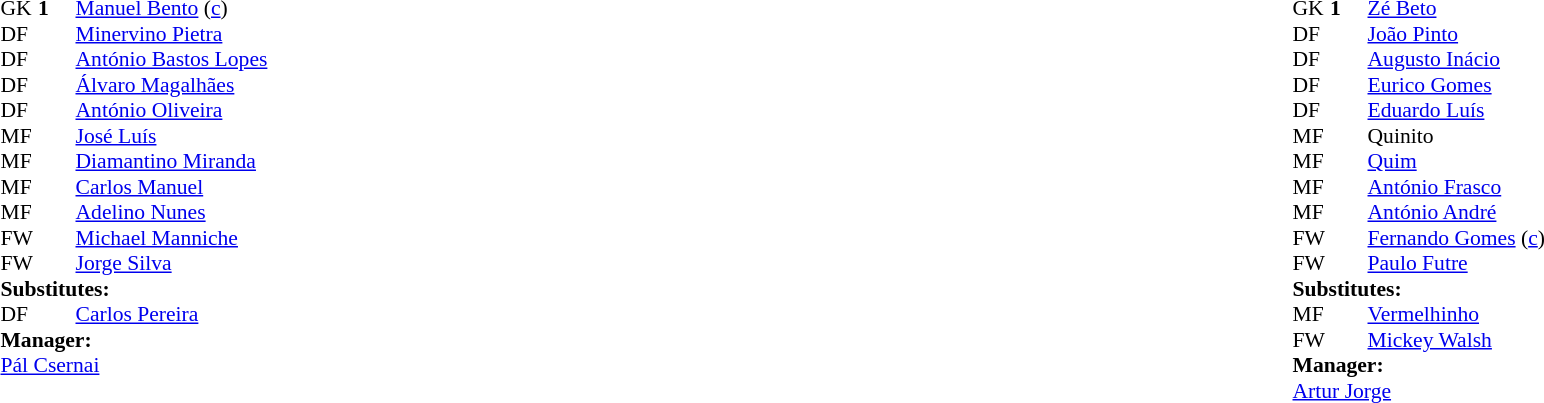<table width="100%">
<tr>
<td valign="top" width="50%"><br><table style="font-size: 90%" cellspacing="0" cellpadding="0">
<tr>
<td colspan="4"></td>
</tr>
<tr>
<th width=25></th>
<th width=25></th>
</tr>
<tr>
<td>GK</td>
<td><strong>1</strong></td>
<td> <a href='#'>Manuel Bento</a> (<a href='#'>c</a>)</td>
</tr>
<tr>
<td>DF</td>
<td></td>
<td> <a href='#'>Minervino Pietra</a></td>
<td></td>
<td></td>
</tr>
<tr>
<td>DF</td>
<td></td>
<td> <a href='#'>António Bastos Lopes</a></td>
</tr>
<tr>
<td>DF</td>
<td></td>
<td> <a href='#'>Álvaro Magalhães</a></td>
</tr>
<tr>
<td>DF</td>
<td></td>
<td> <a href='#'>António Oliveira</a></td>
</tr>
<tr>
<td>MF</td>
<td></td>
<td> <a href='#'>José Luís</a></td>
</tr>
<tr>
<td>MF</td>
<td></td>
<td> <a href='#'>Diamantino Miranda</a></td>
</tr>
<tr>
<td>MF</td>
<td></td>
<td> <a href='#'>Carlos Manuel</a></td>
</tr>
<tr>
<td>MF</td>
<td></td>
<td> <a href='#'>Adelino Nunes</a></td>
</tr>
<tr>
<td>FW</td>
<td></td>
<td> <a href='#'>Michael Manniche</a></td>
</tr>
<tr>
<td>FW</td>
<td></td>
<td> <a href='#'>Jorge Silva</a></td>
</tr>
<tr>
<td colspan=3><strong>Substitutes:</strong></td>
</tr>
<tr>
<td>DF</td>
<td></td>
<td> <a href='#'>Carlos Pereira</a></td>
<td></td>
<td></td>
</tr>
<tr>
<td colspan=3><strong>Manager:</strong></td>
</tr>
<tr>
<td colspan=4> <a href='#'>Pál Csernai</a></td>
</tr>
</table>
</td>
<td valign="top"></td>
<td valign="top" width="50%"><br><table style="font-size: 90%" cellspacing="0" cellpadding="0" align=center>
<tr>
<td colspan="4"></td>
</tr>
<tr>
<th width=25></th>
<th width=25></th>
</tr>
<tr>
<td>GK</td>
<td><strong>1</strong></td>
<td> <a href='#'>Zé Beto</a></td>
</tr>
<tr>
<td>DF</td>
<td></td>
<td> <a href='#'>João Pinto</a></td>
</tr>
<tr>
<td>DF</td>
<td></td>
<td> <a href='#'>Augusto Inácio</a></td>
<td></td>
<td></td>
</tr>
<tr>
<td>DF</td>
<td></td>
<td> <a href='#'>Eurico Gomes</a></td>
</tr>
<tr>
<td>DF</td>
<td></td>
<td> <a href='#'>Eduardo Luís</a></td>
</tr>
<tr>
<td>MF</td>
<td></td>
<td> Quinito</td>
</tr>
<tr>
<td>MF</td>
<td></td>
<td> <a href='#'>Quim</a></td>
</tr>
<tr>
<td>MF</td>
<td></td>
<td> <a href='#'>António Frasco</a></td>
<td></td>
<td></td>
</tr>
<tr>
<td>MF</td>
<td></td>
<td> <a href='#'>António André</a></td>
</tr>
<tr>
<td>FW</td>
<td></td>
<td> <a href='#'>Fernando Gomes</a> (<a href='#'>c</a>)</td>
</tr>
<tr>
<td>FW</td>
<td></td>
<td> <a href='#'>Paulo Futre</a></td>
<td></td>
<td></td>
</tr>
<tr>
<td colspan=3><strong>Substitutes:</strong></td>
</tr>
<tr>
<td>MF</td>
<td></td>
<td> <a href='#'>Vermelhinho</a></td>
<td></td>
<td></td>
</tr>
<tr>
<td>FW</td>
<td></td>
<td> <a href='#'>Mickey Walsh</a></td>
<td></td>
<td></td>
</tr>
<tr>
<td colspan=3><strong>Manager:</strong></td>
</tr>
<tr>
<td colspan=4> <a href='#'>Artur Jorge</a></td>
</tr>
</table>
</td>
</tr>
</table>
